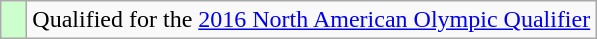<table class="wikitable" style="text-align:left;">
<tr>
<td width=10px bgcolor=#ccffcc></td>
<td>Qualified for the <a href='#'>2016 North American Olympic Qualifier</a></td>
</tr>
</table>
